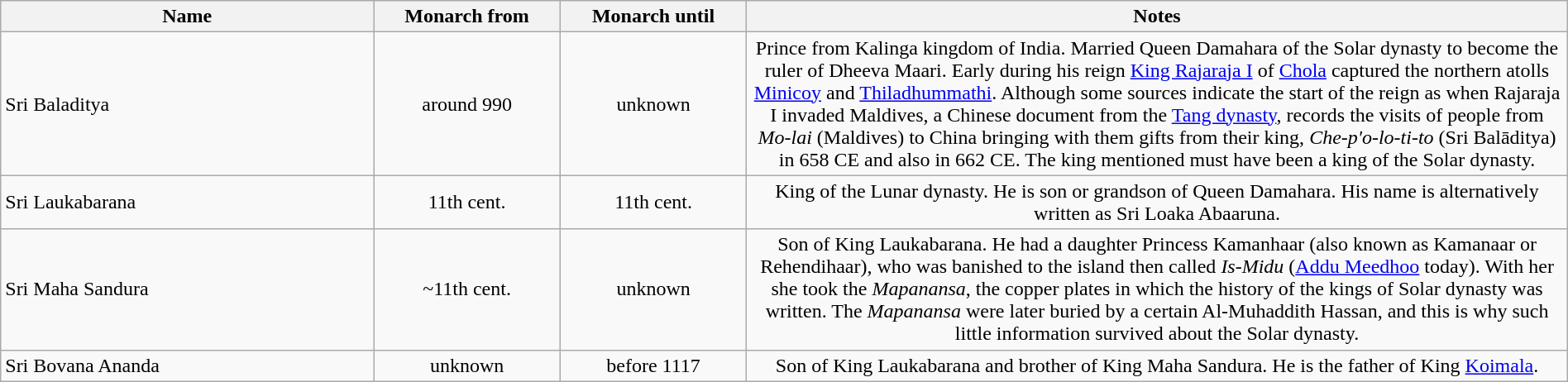<table width=100% class="wikitable">
<tr>
<th width=20%>Name</th>
<th width=10%>Monarch from</th>
<th width=10%>Monarch until</th>
<th width=44%>Notes</th>
</tr>
<tr>
<td align="left">Sri Baladitya</td>
<td align="center">around 990</td>
<td align="center">unknown</td>
<td align="center">Prince from Kalinga kingdom of India. Married Queen Damahara of the Solar dynasty to become the ruler of Dheeva Maari. Early during his reign <a href='#'>King Rajaraja I</a> of <a href='#'>Chola</a> captured the northern atolls <a href='#'>Minicoy</a> and <a href='#'>Thiladhummathi</a>. Although some sources indicate the start of the reign as when Rajaraja I invaded Maldives, a Chinese document from the <a href='#'>Tang dynasty</a>, records the visits of people from <em>Mo-lai</em> (Maldives) to China bringing with them gifts from their king, <em>Che-p'o-lo-ti-to</em> (Sri Balāditya) in 658 CE and also in 662 CE. The king mentioned must have been a king of the Solar dynasty.</td>
</tr>
<tr>
<td align="left">Sri Laukabarana</td>
<td align="center">11th cent.</td>
<td align="center">11th cent.</td>
<td align="center">King of the Lunar dynasty. He is son or grandson of Queen Damahara. His name is alternatively written as Sri Loaka Abaaruna.</td>
</tr>
<tr>
<td align="left">Sri Maha Sandura</td>
<td align="center">~11th cent.</td>
<td align="center">unknown</td>
<td align="center">Son of King Laukabarana. He had a daughter Princess Kamanhaar (also known as Kamanaar or Rehendihaar), who was banished to the island then called <em>Is-Midu</em> (<a href='#'>Addu Meedhoo</a> today). With her she took the <em>Mapanansa</em>, the copper plates in which the history of the kings of Solar dynasty was written. The <em>Mapanansa</em> were later buried by a certain Al-Muhaddith Hassan, and this is why such little information survived about the Solar dynasty.</td>
</tr>
<tr>
<td align="left">Sri Bovana Ananda</td>
<td align="center">unknown</td>
<td align="center">before 1117</td>
<td align="center">Son of King Laukabarana and brother of King Maha Sandura. He is the father of King <a href='#'>Koimala</a>.</td>
</tr>
</table>
